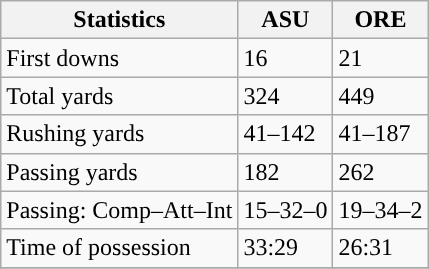<table class="wikitable" style="float: left;">
<tr>
<th>Statistics</th>
<th>ASU</th>
<th>ORE</th>
</tr>
<tr>
<td>First downs</td>
<td>16</td>
<td>21</td>
</tr>
<tr>
<td>Total yards</td>
<td>324</td>
<td>449</td>
</tr>
<tr>
<td>Rushing yards</td>
<td>41–142</td>
<td>41–187</td>
</tr>
<tr>
<td>Passing yards</td>
<td>182</td>
<td>262</td>
</tr>
<tr>
<td>Passing: Comp–Att–Int</td>
<td>15–32–0</td>
<td>19–34–2</td>
</tr>
<tr>
<td>Time of possession</td>
<td>33:29</td>
<td>26:31</td>
</tr>
<tr>
</tr>
</table>
